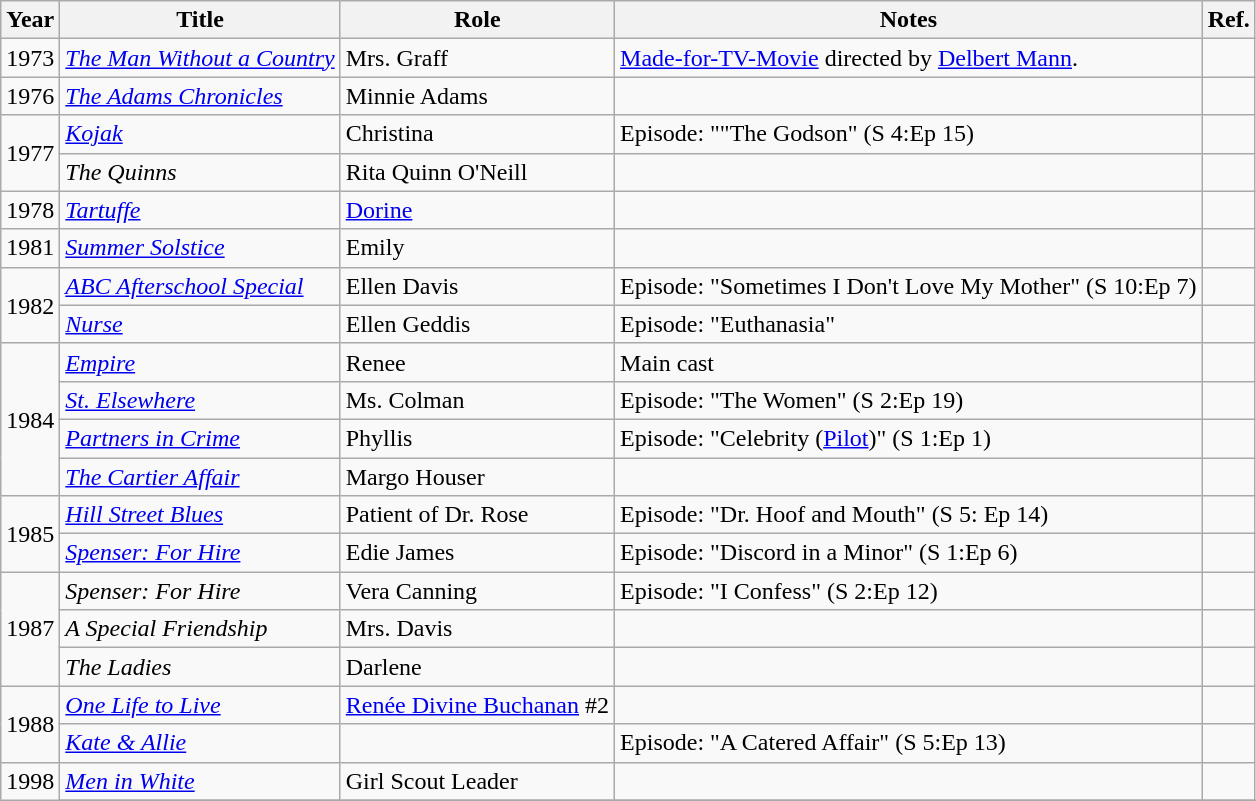<table class="wikitable sortable">
<tr>
<th>Year</th>
<th>Title</th>
<th>Role</th>
<th class="unsortable">Notes</th>
<th class="unsortable">Ref.</th>
</tr>
<tr>
<td>1973</td>
<td><em><a href='#'>The Man Without a Country</a></em></td>
<td>Mrs. Graff</td>
<td><a href='#'>Made-for-TV-Movie</a> directed by <a href='#'>Delbert Mann</a>.</td>
<td></td>
</tr>
<tr>
<td>1976</td>
<td><em><a href='#'>The Adams Chronicles</a></em></td>
<td>Minnie Adams</td>
<td></td>
<td></td>
</tr>
<tr>
<td rowspan="2">1977</td>
<td><em><a href='#'>Kojak</a></em></td>
<td>Christina</td>
<td>Episode: ""The Godson" (S 4:Ep 15)</td>
<td></td>
</tr>
<tr>
<td><em>The Quinns</em></td>
<td>Rita Quinn O'Neill</td>
<td></td>
<td></td>
</tr>
<tr>
<td>1978</td>
<td><em><a href='#'>Tartuffe</a></em></td>
<td><a href='#'>Dorine</a></td>
<td></td>
<td></td>
</tr>
<tr>
<td>1981</td>
<td><em><a href='#'>Summer Solstice</a></em></td>
<td>Emily</td>
<td></td>
<td></td>
</tr>
<tr>
<td rowspan="2">1982</td>
<td><em><a href='#'>ABC Afterschool Special</a></em></td>
<td>Ellen Davis</td>
<td>Episode: "Sometimes I Don't Love My Mother" (S 10:Ep 7)</td>
<td></td>
</tr>
<tr>
<td><em><a href='#'>Nurse</a></em></td>
<td>Ellen Geddis</td>
<td>Episode: "Euthanasia"</td>
<td></td>
</tr>
<tr>
<td rowspan="4">1984</td>
<td><em><a href='#'>Empire</a></em></td>
<td>Renee</td>
<td>Main cast</td>
<td></td>
</tr>
<tr>
<td><em><a href='#'>St. Elsewhere</a></em></td>
<td>Ms. Colman</td>
<td>Episode: "The Women" (S 2:Ep 19)</td>
<td></td>
</tr>
<tr>
<td><em><a href='#'>Partners in Crime</a></em></td>
<td>Phyllis</td>
<td>Episode: "Celebrity (<a href='#'>Pilot</a>)" (S 1:Ep 1)</td>
<td></td>
</tr>
<tr>
<td><em><a href='#'>The Cartier Affair</a></em></td>
<td>Margo Houser</td>
<td></td>
<td></td>
</tr>
<tr>
<td rowspan="2">1985</td>
<td><em><a href='#'>Hill Street Blues</a></em></td>
<td>Patient of Dr. Rose</td>
<td>Episode: "Dr. Hoof and Mouth" (S 5: Ep 14)</td>
<td></td>
</tr>
<tr>
<td><em><a href='#'>Spenser: For Hire</a></em></td>
<td>Edie James</td>
<td>Episode: "Discord in a Minor" (S 1:Ep 6)</td>
<td></td>
</tr>
<tr>
<td rowspan="3">1987</td>
<td><em>Spenser: For Hire</em></td>
<td>Vera Canning</td>
<td>Episode: "I Confess" (S 2:Ep 12)</td>
<td></td>
</tr>
<tr>
<td><em>A Special Friendship</em></td>
<td>Mrs. Davis</td>
<td></td>
<td></td>
</tr>
<tr>
<td><em>The Ladies</em></td>
<td>Darlene</td>
<td></td>
<td></td>
</tr>
<tr>
<td rowspan="2">1988</td>
<td><em><a href='#'>One Life to Live</a></em></td>
<td><a href='#'>Renée Divine Buchanan</a> #2</td>
<td></td>
<td></td>
</tr>
<tr>
<td><em><a href='#'>Kate & Allie</a></em></td>
<td></td>
<td>Episode: "A Catered Affair" (S 5:Ep 13)</td>
<td></td>
</tr>
<tr>
<td rowspan="2">1998</td>
<td><em><a href='#'>Men in White</a></em></td>
<td>Girl Scout Leader</td>
<td></td>
<td></td>
</tr>
<tr>
</tr>
</table>
